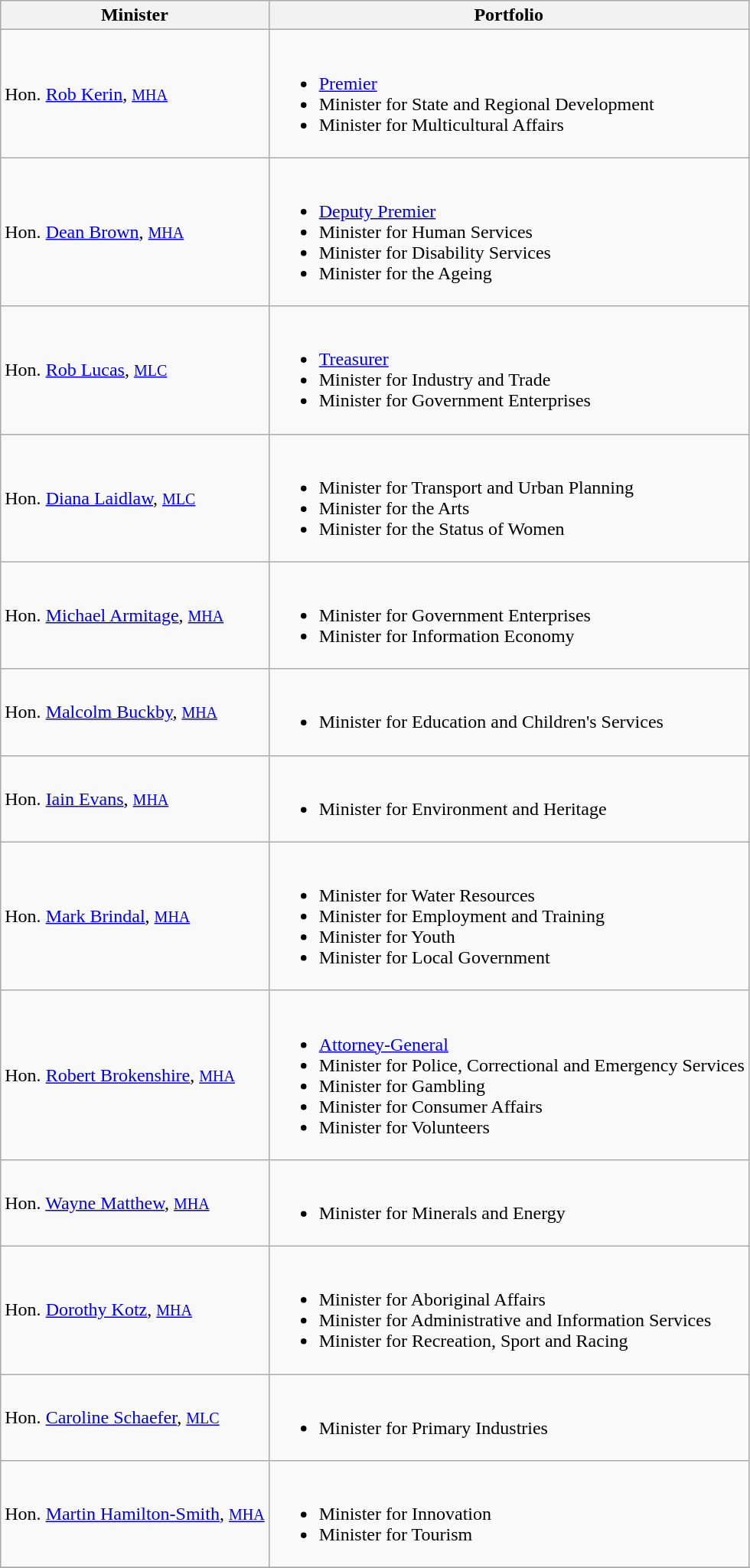<table class="wikitable sortable">
<tr>
<th>Minister</th>
<th>Portfolio</th>
</tr>
<tr>
<td>Hon. <a href='#'>Rob Kerin</a>, <small><a href='#'>MHA</a></small></td>
<td><br><ul><li><a href='#'>Premier</a></li><li>Minister for State and Regional Development</li><li>Minister for Multicultural Affairs</li></ul></td>
</tr>
<tr>
<td>Hon. <a href='#'>Dean Brown</a>, <small><a href='#'>MHA</a></small></td>
<td><br><ul><li><a href='#'>Deputy Premier</a></li><li>Minister for Human Services</li><li>Minister for Disability Services</li><li>Minister for the Ageing</li></ul></td>
</tr>
<tr>
<td>Hon. <a href='#'>Rob Lucas</a>, <small><a href='#'>MLC</a></small></td>
<td><br><ul><li><a href='#'>Treasurer</a></li><li>Minister for Industry and Trade</li><li>Minister for Government Enterprises</li></ul></td>
</tr>
<tr>
<td>Hon. <a href='#'>Diana Laidlaw</a>, <small><a href='#'>MLC</a></small></td>
<td><br><ul><li>Minister for Transport and Urban Planning</li><li>Minister for the Arts</li><li>Minister for the Status of Women</li></ul></td>
</tr>
<tr>
<td>Hon. <a href='#'>Michael Armitage</a>, <small><a href='#'>MHA</a></small></td>
<td><br><ul><li>Minister for Government Enterprises</li><li>Minister for Information Economy</li></ul></td>
</tr>
<tr>
<td>Hon. <a href='#'>Malcolm Buckby</a>, <small><a href='#'>MHA</a></small></td>
<td><br><ul><li>Minister for Education and Children's Services</li></ul></td>
</tr>
<tr>
<td>Hon. <a href='#'>Iain Evans</a>, <small><a href='#'>MHA</a></small></td>
<td><br><ul><li>Minister for Environment and Heritage</li></ul></td>
</tr>
<tr>
<td>Hon. <a href='#'>Mark Brindal</a>, <small><a href='#'>MHA</a></small></td>
<td><br><ul><li>Minister for Water Resources</li><li>Minister for Employment and Training</li><li>Minister for Youth</li><li>Minister for Local Government</li></ul></td>
</tr>
<tr>
<td>Hon. <a href='#'>Robert Brokenshire</a>, <small><a href='#'>MHA</a></small></td>
<td><br><ul><li><a href='#'>Attorney-General</a></li><li>Minister for Police, Correctional and Emergency Services</li><li>Minister for Gambling</li><li>Minister for Consumer Affairs</li><li>Minister for Volunteers</li></ul></td>
</tr>
<tr>
<td>Hon. <a href='#'>Wayne Matthew</a>, <small><a href='#'>MHA</a></small></td>
<td><br><ul><li>Minister for Minerals and Energy</li></ul></td>
</tr>
<tr>
<td>Hon. <a href='#'>Dorothy Kotz</a>, <small><a href='#'>MHA</a></small></td>
<td><br><ul><li>Minister for Aboriginal Affairs</li><li>Minister for Administrative and Information Services</li><li>Minister for Recreation, Sport and Racing</li></ul></td>
</tr>
<tr>
<td>Hon. <a href='#'>Caroline Schaefer</a>, <small><a href='#'>MLC</a></small></td>
<td><br><ul><li>Minister for Primary Industries</li></ul></td>
</tr>
<tr>
<td>Hon. <a href='#'>Martin Hamilton-Smith</a>, <small><a href='#'>MHA</a></small></td>
<td><br><ul><li>Minister for Innovation</li><li>Minister for Tourism</li></ul></td>
</tr>
<tr>
</tr>
</table>
